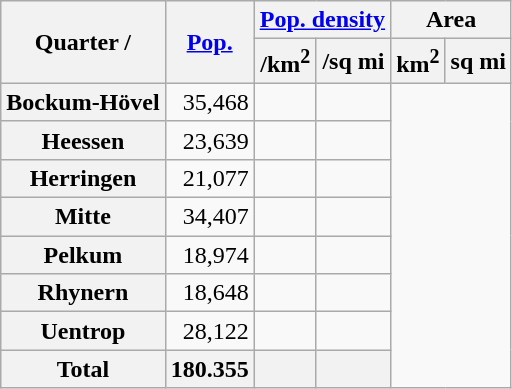<table class="sortable wikitable">
<tr>
<th scope="col" rowspan="2">Quarter /<br><em></em></th>
<th scope="col" rowspan="2"><a href='#'>Pop.</a></th>
<th scope="col" colspan="2"><a href='#'>Pop. density</a></th>
<th scope="col" colspan="2">Area</th>
</tr>
<tr>
<th scope="col">/km<sup>2</sup></th>
<th scope="col">/sq mi</th>
<th scope="col">km<sup>2</sup></th>
<th scope="col">sq mi</th>
</tr>
<tr style="text-align: right;">
<th scope="row">Bockum-Hövel</th>
<td>35,468</td>
<td></td>
<td></td>
</tr>
<tr style="text-align: right;">
<th scope="row">Heessen</th>
<td>23,639</td>
<td></td>
<td></td>
</tr>
<tr style="text-align: right;">
<th scope="row">Herringen</th>
<td>21,077</td>
<td></td>
<td></td>
</tr>
<tr style="text-align: right;">
<th scope="row">Mitte</th>
<td>34,407</td>
<td></td>
<td></td>
</tr>
<tr style="text-align: right;">
<th scope="row">Pelkum</th>
<td>18,974</td>
<td></td>
<td></td>
</tr>
<tr style="text-align: right;">
<th scope="row">Rhynern</th>
<td>18,648</td>
<td></td>
<td></td>
</tr>
<tr style="text-align: right;">
<th scope="row">Uentrop</th>
<td>28,122</td>
<td></td>
<td></td>
</tr>
<tr style="text-align: right; background-color: #f2f2f2; font-weight: bold;" class="sortbottom">
<th scope="row">Total</th>
<td>180.355</td>
<td></td>
<td></td>
</tr>
</table>
